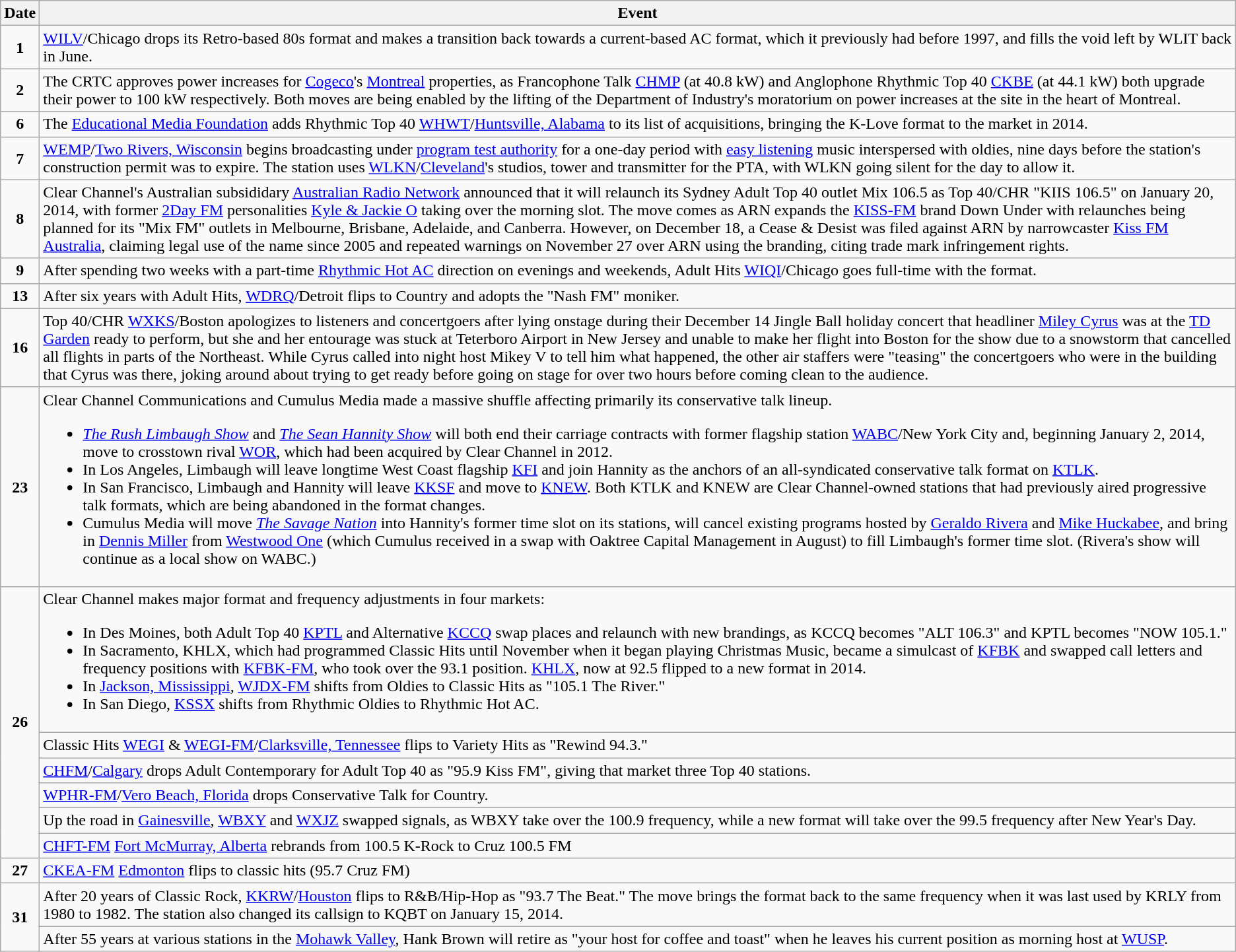<table class="wikitable">
<tr>
<th>Date</th>
<th>Event</th>
</tr>
<tr>
<td style="text-align:center;"><strong>1</strong></td>
<td><a href='#'>WILV</a>/Chicago drops its Retro-based 80s format and makes a transition back towards a current-based AC format, which it previously had before 1997, and fills the void left by WLIT back in June.</td>
</tr>
<tr>
<td style="text-align:center;"><strong>2</strong></td>
<td>The CRTC approves power increases for <a href='#'>Cogeco</a>'s <a href='#'>Montreal</a> properties, as Francophone Talk <a href='#'>CHMP</a> (at 40.8 kW) and Anglophone Rhythmic Top 40 <a href='#'>CKBE</a> (at 44.1 kW) both upgrade their power to 100 kW respectively. Both moves are being enabled by the lifting of the Department of Industry's moratorium on power increases at the site in the heart of Montreal.</td>
</tr>
<tr>
<td style="text-align:center;"><strong>6</strong></td>
<td>The <a href='#'>Educational Media Foundation</a> adds Rhythmic Top 40 <a href='#'>WHWT</a>/<a href='#'>Huntsville, Alabama</a> to its list of acquisitions, bringing the K-Love format to the market in 2014.</td>
</tr>
<tr>
<td style="text-align:center;"><strong>7</strong></td>
<td><a href='#'>WEMP</a>/<a href='#'>Two Rivers, Wisconsin</a> begins broadcasting under <a href='#'>program test authority</a> for a one-day period with <a href='#'>easy listening</a> music interspersed with oldies, nine days before the station's construction permit was to expire. The station uses <a href='#'>WLKN</a>/<a href='#'>Cleveland</a>'s studios, tower and transmitter for the PTA, with WLKN going silent for the day to allow it.</td>
</tr>
<tr>
<td style="text-align:center;"><strong>8</strong></td>
<td>Clear Channel's Australian subsididary <a href='#'>Australian Radio Network</a> announced that it will relaunch its Sydney Adult Top 40 outlet Mix 106.5 as Top 40/CHR "KIIS 106.5" on January 20, 2014, with former <a href='#'>2Day FM</a> personalities <a href='#'>Kyle & Jackie O</a> taking over the morning slot. The move comes as ARN expands the <a href='#'>KISS-FM</a> brand Down Under with relaunches being planned for its "Mix FM" outlets in Melbourne, Brisbane, Adelaide, and Canberra. However, on December 18, a Cease & Desist was filed against ARN by narrowcaster <a href='#'>Kiss FM Australia</a>, claiming legal use of the name since 2005 and repeated warnings on November 27 over ARN using the branding, citing trade mark infringement rights.</td>
</tr>
<tr>
<td style="text-align:center;"><strong>9</strong></td>
<td>After spending two weeks with a part-time <a href='#'>Rhythmic Hot AC</a> direction on evenings and weekends, Adult Hits <a href='#'>WIQI</a>/Chicago goes full-time with the format.</td>
</tr>
<tr>
<td style="text-align:center;"><strong>13</strong></td>
<td>After six years with Adult Hits, <a href='#'>WDRQ</a>/Detroit flips to Country and adopts the "Nash FM" moniker.</td>
</tr>
<tr>
<td style="text-align:center;"><strong>16</strong></td>
<td>Top 40/CHR <a href='#'>WXKS</a>/Boston apologizes to listeners and concertgoers after lying onstage during their December 14 Jingle Ball holiday concert that headliner <a href='#'>Miley Cyrus</a> was at the <a href='#'>TD Garden</a> ready to perform, but she and her entourage was stuck at Teterboro Airport in New Jersey and unable to make her flight into Boston for the show due to a snowstorm that cancelled all flights in parts of the Northeast. While Cyrus called into night host Mikey V to tell him what happened, the other air staffers were "teasing" the concertgoers who were in the building that Cyrus was there, joking around about trying to get ready before going on stage for over two hours before coming clean to the audience.</td>
</tr>
<tr>
<td style="text-align:center;"><strong>23</strong></td>
<td>Clear Channel Communications and Cumulus Media made a massive shuffle affecting primarily its conservative talk lineup.<br><ul><li><em><a href='#'>The Rush Limbaugh Show</a></em> and <em><a href='#'>The Sean Hannity Show</a></em> will both end their carriage contracts with former flagship station <a href='#'>WABC</a>/New York City and, beginning January 2, 2014, move to crosstown rival <a href='#'>WOR</a>, which had been acquired by Clear Channel in 2012.</li><li>In Los Angeles, Limbaugh will leave longtime West Coast flagship <a href='#'>KFI</a> and join Hannity as the anchors of an all-syndicated conservative talk format on <a href='#'>KTLK</a>.</li><li>In San Francisco, Limbaugh and Hannity will leave <a href='#'>KKSF</a> and move to <a href='#'>KNEW</a>. Both KTLK and KNEW are Clear Channel-owned stations that had previously aired progressive talk formats, which are being abandoned in the format changes.</li><li>Cumulus Media will move <em><a href='#'>The Savage Nation</a></em> into Hannity's former time slot on its stations, will cancel existing programs hosted by <a href='#'>Geraldo Rivera</a> and <a href='#'>Mike Huckabee</a>, and bring in <a href='#'>Dennis Miller</a> from <a href='#'>Westwood One</a> (which Cumulus received in a swap with Oaktree Capital Management in August) to fill Limbaugh's former time slot. (Rivera's show will continue as a local show on WABC.)</li></ul></td>
</tr>
<tr>
<td style="text-align:center;" rowspan=6><strong>26</strong></td>
<td>Clear Channel makes major format and frequency adjustments in four markets:<br><ul><li>In Des Moines, both Adult Top 40 <a href='#'>KPTL</a> and Alternative <a href='#'>KCCQ</a> swap places and relaunch with new brandings, as KCCQ becomes "ALT 106.3" and KPTL becomes "NOW 105.1."</li><li>In Sacramento, KHLX, which had programmed Classic Hits until November when it began playing Christmas Music, became a simulcast of <a href='#'>KFBK</a> and swapped call letters and frequency positions with <a href='#'>KFBK-FM</a>, who took over the 93.1 position. <a href='#'>KHLX</a>, now at 92.5 flipped to a new format in 2014.</li><li>In <a href='#'>Jackson, Mississippi</a>, <a href='#'>WJDX-FM</a> shifts from Oldies to Classic Hits as "105.1 The River."</li><li>In San Diego, <a href='#'>KSSX</a> shifts from Rhythmic Oldies to Rhythmic Hot AC.</li></ul></td>
</tr>
<tr>
<td>Classic Hits <a href='#'>WEGI</a> & <a href='#'>WEGI-FM</a>/<a href='#'>Clarksville, Tennessee</a> flips to Variety Hits as "Rewind 94.3."</td>
</tr>
<tr>
<td><a href='#'>CHFM</a>/<a href='#'>Calgary</a> drops Adult Contemporary for Adult Top 40 as "95.9 Kiss FM", giving that market three Top 40 stations.</td>
</tr>
<tr>
<td><a href='#'>WPHR-FM</a>/<a href='#'>Vero Beach, Florida</a> drops Conservative Talk for Country.</td>
</tr>
<tr>
<td>Up the road in <a href='#'>Gainesville</a>, <a href='#'>WBXY</a> and <a href='#'>WXJZ</a> swapped signals, as WBXY take over the 100.9 frequency, while a new format will take over the 99.5 frequency after New Year's Day.</td>
</tr>
<tr>
<td><a href='#'>CHFT-FM</a> <a href='#'>Fort McMurray, Alberta</a> rebrands from 100.5 K-Rock to Cruz 100.5 FM</td>
</tr>
<tr>
<td style="text-align:center;"><strong>27</strong></td>
<td><a href='#'>CKEA-FM</a> <a href='#'>Edmonton</a> flips to classic hits (95.7 Cruz FM)</td>
</tr>
<tr>
<td style="text-align:center;" rowspan=2><strong>31</strong></td>
<td>After 20 years of Classic Rock, <a href='#'>KKRW</a>/<a href='#'>Houston</a> flips to R&B/Hip-Hop as "93.7 The Beat." The move brings the format back to the same frequency when it was last used by KRLY from 1980 to 1982. The station also changed its callsign to KQBT on January 15, 2014.</td>
</tr>
<tr>
<td>After 55 years at various stations in the <a href='#'>Mohawk Valley</a>, Hank Brown will retire as "your host for coffee and toast" when he leaves his current position as morning host at <a href='#'>WUSP</a>.</td>
</tr>
</table>
